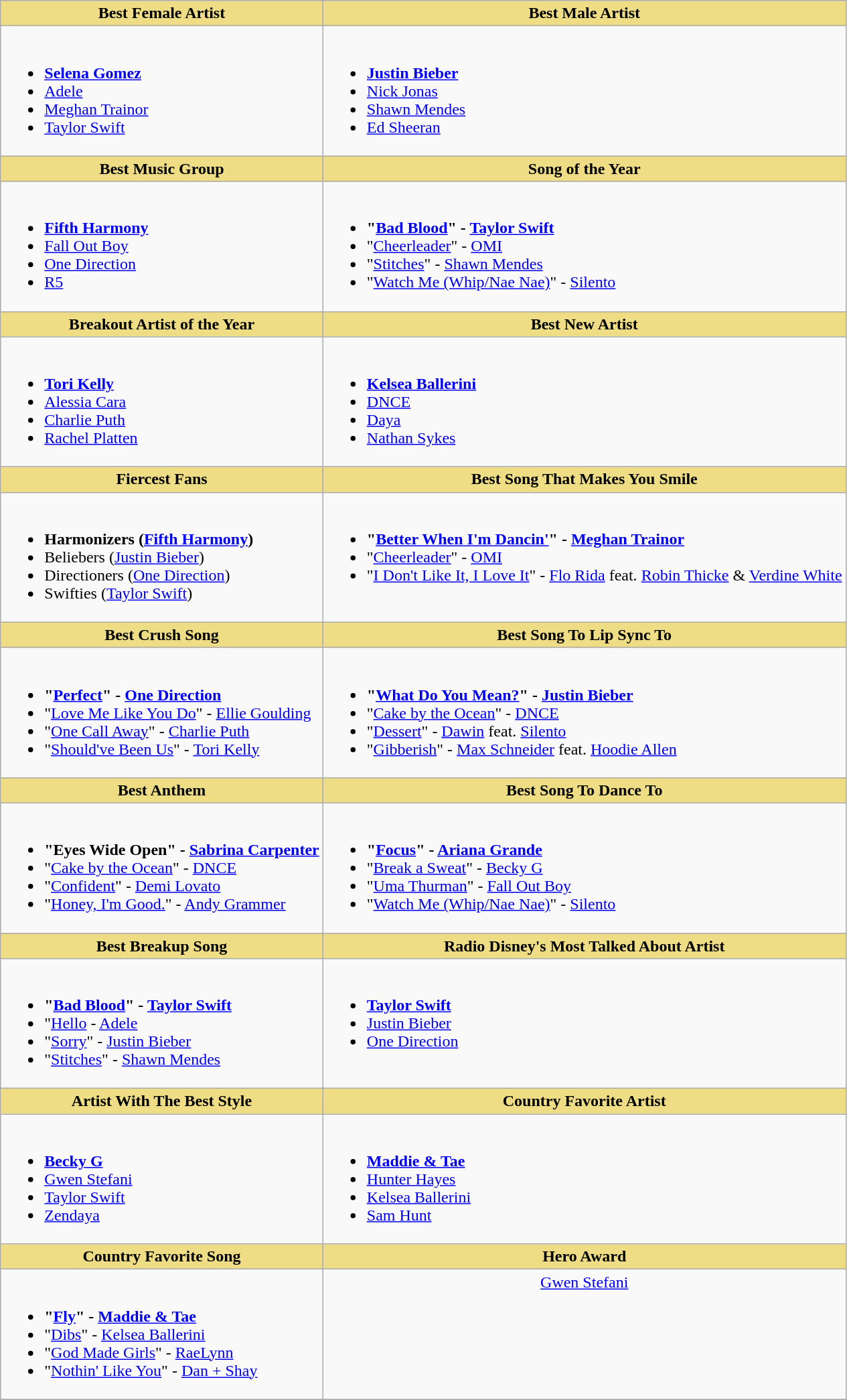<table class=wikitable style="width="150%">
<tr>
<th style="background:#EEDD85; width=50%">Best Female Artist</th>
<th style="background:#EEDD85; width=50%">Best Male Artist</th>
</tr>
<tr>
<td valign="top"><br><ul><li><strong><a href='#'>Selena Gomez</a></strong></li><li><a href='#'>Adele</a></li><li><a href='#'>Meghan Trainor</a></li><li><a href='#'>Taylor Swift</a></li></ul></td>
<td valign="top"><br><ul><li><strong><a href='#'>Justin Bieber</a></strong></li><li><a href='#'>Nick Jonas</a></li><li><a href='#'>Shawn Mendes</a></li><li><a href='#'>Ed Sheeran</a></li></ul></td>
</tr>
<tr>
<th style="background:#EEDD85; width=50%">Best Music Group</th>
<th style="background:#EEDD85; width=50%">Song of the Year</th>
</tr>
<tr>
<td valign="top"><br><ul><li><strong><a href='#'>Fifth Harmony</a></strong></li><li><a href='#'>Fall Out Boy</a></li><li><a href='#'>One Direction</a></li><li><a href='#'>R5</a></li></ul></td>
<td valign="top"><br><ul><li><strong>"<a href='#'>Bad Blood</a>" - <a href='#'>Taylor Swift</a></strong></li><li>"<a href='#'>Cheerleader</a>" - <a href='#'>OMI</a></li><li>"<a href='#'>Stitches</a>" - <a href='#'>Shawn Mendes</a></li><li>"<a href='#'>Watch Me (Whip/Nae Nae)</a>" - <a href='#'>Silento</a></li></ul></td>
</tr>
<tr>
<th style="background:#EEDD85; width=50%">Breakout Artist of the Year</th>
<th style="background:#EEDD85; width=50%">Best New Artist</th>
</tr>
<tr>
<td valign="top"><br><ul><li><strong><a href='#'>Tori Kelly</a></strong></li><li><a href='#'>Alessia Cara</a></li><li><a href='#'>Charlie Puth</a></li><li><a href='#'>Rachel Platten</a></li></ul></td>
<td valign="top"><br><ul><li><strong><a href='#'>Kelsea Ballerini</a></strong></li><li><a href='#'>DNCE</a></li><li><a href='#'>Daya</a></li><li><a href='#'>Nathan Sykes</a></li></ul></td>
</tr>
<tr>
<th style="background:#EEDD85; width=50%">Fiercest Fans</th>
<th style="background:#EEDD85; width=50%">Best Song That Makes You Smile</th>
</tr>
<tr>
<td valign="top"><br><ul><li><strong>Harmonizers (<a href='#'>Fifth Harmony</a>)</strong></li><li>Beliebers (<a href='#'>Justin Bieber</a>)</li><li>Directioners (<a href='#'>One Direction</a>)</li><li>Swifties (<a href='#'>Taylor Swift</a>)</li></ul></td>
<td valign="top"><br><ul><li><strong>"<a href='#'>Better When I'm Dancin'</a>" - <a href='#'>Meghan Trainor</a></strong></li><li>"<a href='#'>Cheerleader</a>" - <a href='#'>OMI</a></li><li>"<a href='#'>I Don't Like It, I Love It</a>" - <a href='#'>Flo Rida</a> feat. <a href='#'>Robin Thicke</a> & <a href='#'>Verdine White</a></li></ul></td>
</tr>
<tr>
<th style="background:#EEDD85; width=50%">Best Crush Song</th>
<th style="background:#EEDD85; width=50%">Best Song To Lip Sync To</th>
</tr>
<tr>
<td valign="top"><br><ul><li><strong>"<a href='#'>Perfect</a>" - <a href='#'>One Direction</a></strong></li><li>"<a href='#'>Love Me Like You Do</a>" - <a href='#'>Ellie Goulding</a></li><li>"<a href='#'>One Call Away</a>" - <a href='#'>Charlie Puth</a></li><li>"<a href='#'>Should've Been Us</a>" - <a href='#'>Tori Kelly</a></li></ul></td>
<td valign="top"><br><ul><li><strong>"<a href='#'>What Do You Mean?</a>" - <a href='#'>Justin Bieber</a></strong></li><li>"<a href='#'>Cake by the Ocean</a>" - <a href='#'>DNCE</a></li><li>"<a href='#'>Dessert</a>" - <a href='#'>Dawin</a> feat. <a href='#'>Silento</a></li><li>"<a href='#'>Gibberish</a>" - <a href='#'>Max Schneider</a> feat. <a href='#'>Hoodie Allen</a></li></ul></td>
</tr>
<tr>
<th style="background:#EEDD85; width=50%">Best Anthem</th>
<th style="background:#EEDD85; width=50%">Best Song To Dance To</th>
</tr>
<tr>
<td valign="top"><br><ul><li><strong>"Eyes Wide Open" - <a href='#'>Sabrina Carpenter</a></strong></li><li>"<a href='#'>Cake by the Ocean</a>" - <a href='#'>DNCE</a></li><li>"<a href='#'>Confident</a>" - <a href='#'>Demi Lovato</a></li><li>"<a href='#'>Honey, I'm Good.</a>" - <a href='#'>Andy Grammer</a></li></ul></td>
<td valign="top"><br><ul><li><strong>"<a href='#'>Focus</a>" - <a href='#'>Ariana Grande</a></strong></li><li>"<a href='#'>Break a Sweat</a>" - <a href='#'>Becky G</a></li><li>"<a href='#'>Uma Thurman</a>" - <a href='#'>Fall Out Boy</a></li><li>"<a href='#'>Watch Me (Whip/Nae Nae)</a>" - <a href='#'>Silento</a></li></ul></td>
</tr>
<tr>
<th style="background:#EEDD85; width=50%">Best Breakup Song</th>
<th style="background:#EEDD85; width=50%">Radio Disney's Most Talked About Artist</th>
</tr>
<tr>
<td valign="top"><br><ul><li><strong>"<a href='#'>Bad Blood</a>" - <a href='#'>Taylor Swift</a></strong></li><li>"<a href='#'>Hello</a> - <a href='#'>Adele</a></li><li>"<a href='#'>Sorry</a>" - <a href='#'>Justin Bieber</a></li><li>"<a href='#'>Stitches</a>" - <a href='#'>Shawn Mendes</a></li></ul></td>
<td valign="top"><br><ul><li><strong><a href='#'>Taylor Swift</a></strong></li><li><a href='#'>Justin Bieber</a></li><li><a href='#'>One Direction</a></li></ul></td>
</tr>
<tr>
<th style="background:#EEDD85; width=50%">Artist With The Best Style</th>
<th style="background:#EEDD85; width=50%">Country Favorite Artist</th>
</tr>
<tr>
<td valign="top"><br><ul><li><strong><a href='#'>Becky G</a></strong></li><li><a href='#'>Gwen Stefani</a></li><li><a href='#'>Taylor Swift</a></li><li><a href='#'>Zendaya</a></li></ul></td>
<td valign="top"><br><ul><li><strong><a href='#'>Maddie & Tae</a></strong></li><li><a href='#'>Hunter Hayes</a></li><li><a href='#'>Kelsea Ballerini</a></li><li><a href='#'>Sam Hunt</a></li></ul></td>
</tr>
<tr>
<th style="background:#EEDD85; width=50%">Country Favorite Song</th>
<th style="background:#EEDD85; width=50%">Hero Award</th>
</tr>
<tr>
<td valign="top"><br><ul><li><strong>"<a href='#'>Fly</a>" - <a href='#'>Maddie & Tae</a></strong></li><li>"<a href='#'>Dibs</a>" - <a href='#'>Kelsea Ballerini</a></li><li>"<a href='#'>God Made Girls</a>" - <a href='#'>RaeLynn</a></li><li>"<a href='#'>Nothin' Like You</a>" - <a href='#'>Dan + Shay</a></li></ul></td>
<td valign="top" colspan="2" style="text-align: center;"><a href='#'>Gwen Stefani</a></td>
</tr>
<tr>
</tr>
</table>
